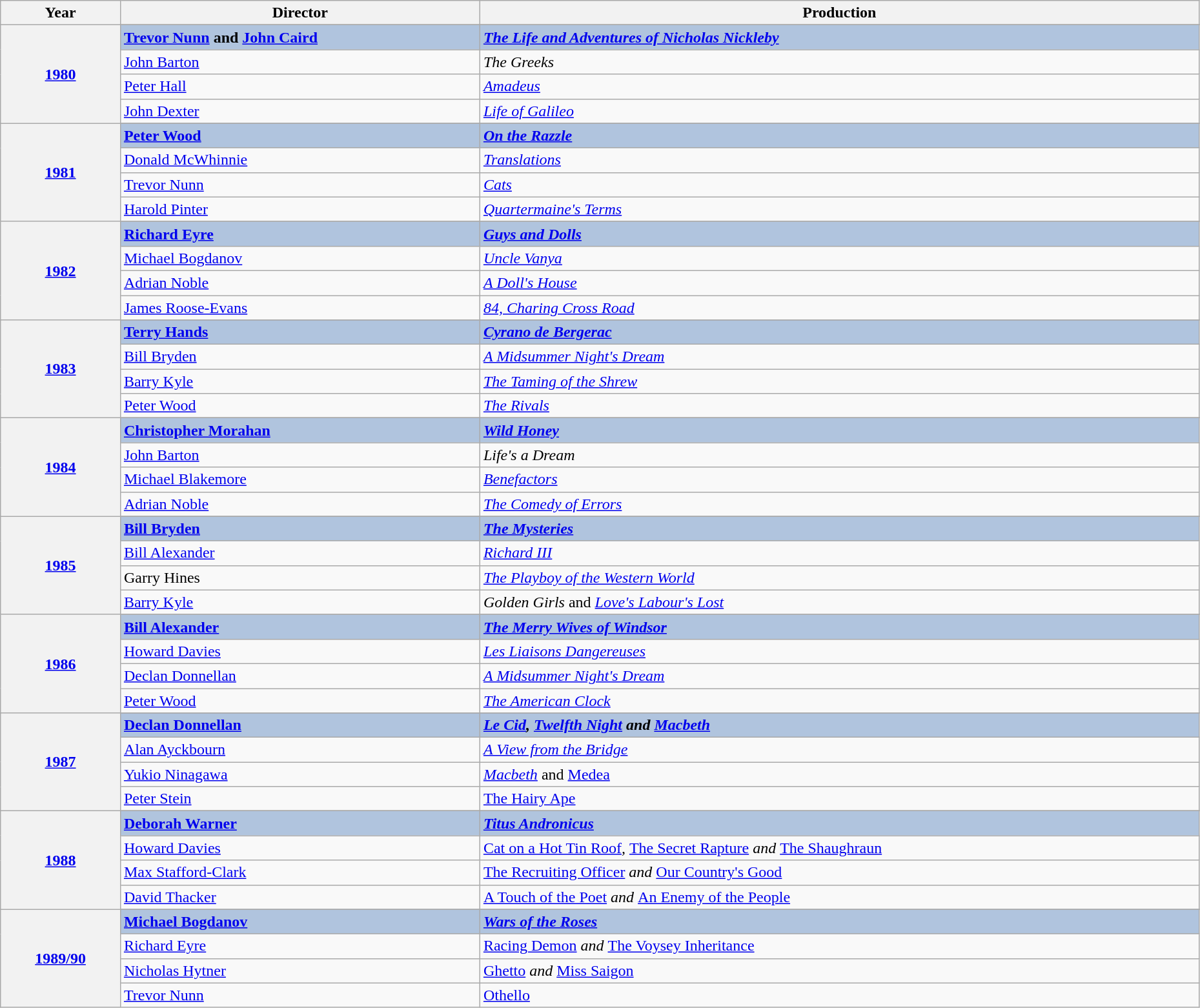<table class="wikitable" style="width:98%;">
<tr>
<th style="width:10%;">Year</th>
<th style="width:30%;">Director</th>
<th style="width:60%;">Production</th>
</tr>
<tr>
<th rowspan="5"><a href='#'>1980</a></th>
</tr>
<tr style="background:#B0C4DE">
<td><strong><a href='#'>Trevor Nunn</a> and <a href='#'>John Caird</a></strong></td>
<td><strong><em><a href='#'>The Life and Adventures of Nicholas Nickleby</a></em></strong></td>
</tr>
<tr>
<td><a href='#'>John Barton</a></td>
<td><em>The Greeks</em></td>
</tr>
<tr>
<td><a href='#'>Peter Hall</a></td>
<td><em><a href='#'>Amadeus</a></em></td>
</tr>
<tr>
<td><a href='#'>John Dexter</a></td>
<td><em><a href='#'>Life of Galileo</a></em></td>
</tr>
<tr>
<th rowspan="5"><a href='#'>1981</a></th>
</tr>
<tr style="background:#B0C4DE">
<td><strong><a href='#'>Peter Wood</a></strong></td>
<td><strong><em><a href='#'>On the Razzle</a></em></strong></td>
</tr>
<tr>
<td><a href='#'>Donald McWhinnie</a></td>
<td><em><a href='#'>Translations</a></em></td>
</tr>
<tr>
<td><a href='#'>Trevor Nunn</a></td>
<td><em><a href='#'>Cats</a></em></td>
</tr>
<tr>
<td><a href='#'>Harold Pinter</a></td>
<td><em><a href='#'>Quartermaine's Terms</a></em></td>
</tr>
<tr>
<th rowspan="5"><a href='#'>1982</a></th>
</tr>
<tr style="background:#B0C4DE">
<td><strong><a href='#'>Richard Eyre</a></strong></td>
<td><strong><em><a href='#'>Guys and Dolls</a></em></strong></td>
</tr>
<tr>
<td><a href='#'>Michael Bogdanov</a></td>
<td><em><a href='#'>Uncle Vanya</a></em></td>
</tr>
<tr>
<td><a href='#'>Adrian Noble</a></td>
<td><em><a href='#'>A Doll's House</a></em></td>
</tr>
<tr>
<td><a href='#'>James Roose-Evans</a></td>
<td><em><a href='#'>84, Charing Cross Road</a></em></td>
</tr>
<tr>
<th rowspan="5"><a href='#'>1983</a></th>
</tr>
<tr style="background:#B0C4DE">
<td><strong><a href='#'>Terry Hands</a></strong></td>
<td><strong><em><a href='#'>Cyrano de Bergerac</a></em></strong></td>
</tr>
<tr>
<td><a href='#'>Bill Bryden</a></td>
<td><em><a href='#'>A Midsummer Night's Dream</a></em></td>
</tr>
<tr>
<td><a href='#'>Barry Kyle</a></td>
<td><em><a href='#'>The Taming of the Shrew</a></em></td>
</tr>
<tr>
<td><a href='#'>Peter Wood</a></td>
<td><em><a href='#'>The Rivals</a></em></td>
</tr>
<tr>
<th rowspan="5"><a href='#'>1984</a></th>
</tr>
<tr style="background:#B0C4DE">
<td><strong><a href='#'>Christopher Morahan</a></strong></td>
<td><strong><em><a href='#'>Wild Honey</a></em></strong></td>
</tr>
<tr>
<td><a href='#'>John Barton</a></td>
<td><em>Life's a Dream</em></td>
</tr>
<tr>
<td><a href='#'>Michael Blakemore</a></td>
<td><em><a href='#'>Benefactors</a></em></td>
</tr>
<tr>
<td><a href='#'>Adrian Noble</a></td>
<td><em><a href='#'>The Comedy of Errors</a></em></td>
</tr>
<tr>
<th rowspan="5"><a href='#'>1985</a></th>
</tr>
<tr style="background:#B0C4DE">
<td><strong><a href='#'>Bill Bryden</a></strong></td>
<td><strong><em><a href='#'>The Mysteries</a></em></strong></td>
</tr>
<tr>
<td><a href='#'>Bill Alexander</a></td>
<td><em><a href='#'>Richard III</a></em></td>
</tr>
<tr>
<td>Garry Hines</td>
<td><em><a href='#'>The Playboy of the Western World</a></em></td>
</tr>
<tr>
<td><a href='#'>Barry Kyle</a></td>
<td><em>Golden Girls</em> and <em><a href='#'>Love's Labour's Lost</a></em></td>
</tr>
<tr>
<th rowspan="5"><a href='#'>1986</a></th>
</tr>
<tr style="background:#B0C4DE">
<td><strong><a href='#'>Bill Alexander</a></strong></td>
<td><strong><em><a href='#'>The Merry Wives of Windsor</a></em></strong></td>
</tr>
<tr>
<td><a href='#'>Howard Davies</a></td>
<td><em><a href='#'>Les Liaisons Dangereuses</a></em></td>
</tr>
<tr>
<td><a href='#'>Declan Donnellan</a></td>
<td><em><a href='#'>A Midsummer Night's Dream</a></em></td>
</tr>
<tr>
<td><a href='#'>Peter Wood</a></td>
<td><em><a href='#'>The American Clock</a></em></td>
</tr>
<tr>
<th rowspan="5"><a href='#'>1987</a></th>
</tr>
<tr style="background:#B0C4DE">
<td><strong><a href='#'>Declan Donnellan</a></strong></td>
<td><strong><em><a href='#'>Le Cid</a><em>, </em><a href='#'>Twelfth Night</a><em> and </em><a href='#'>Macbeth</a></em></strong></td>
</tr>
<tr>
<td><a href='#'>Alan Ayckbourn</a></td>
<td><em><a href='#'>A View from the Bridge</a></em></td>
</tr>
<tr>
<td><a href='#'>Yukio Ninagawa</a></td>
<td><em><a href='#'>Macbeth</a></em> and <a href='#'>Medea</a><em></td>
</tr>
<tr>
<td><a href='#'>Peter Stein</a></td>
<td></em><a href='#'>The Hairy Ape</a><em></td>
</tr>
<tr>
<th rowspan="5"><a href='#'>1988</a></th>
</tr>
<tr style="background:#B0C4DE">
<td><strong><a href='#'>Deborah Warner</a></strong></td>
<td><strong><em><a href='#'>Titus Andronicus</a></em></strong></td>
</tr>
<tr>
<td><a href='#'>Howard Davies</a></td>
<td></em><a href='#'>Cat on a Hot Tin Roof</a><em>, </em><a href='#'>The Secret Rapture</a><em> and </em><a href='#'>The Shaughraun</a><em></td>
</tr>
<tr>
<td><a href='#'>Max Stafford-Clark</a></td>
<td></em><a href='#'>The Recruiting Officer</a><em> and </em><a href='#'>Our Country's Good</a><em></td>
</tr>
<tr>
<td><a href='#'>David Thacker</a></td>
<td></em><a href='#'>A Touch of the Poet</a><em> and </em><a href='#'>An Enemy of the People</a><em></td>
</tr>
<tr>
<th rowspan="5"><a href='#'>1989/90</a></th>
</tr>
<tr style="background:#B0C4DE">
<td><strong><a href='#'>Michael Bogdanov</a></strong></td>
<td><strong><em><a href='#'>Wars of the Roses</a></em></strong></td>
</tr>
<tr>
<td><a href='#'>Richard Eyre</a></td>
<td></em><a href='#'>Racing Demon</a><em> and </em><a href='#'>The Voysey Inheritance</a><em></td>
</tr>
<tr>
<td><a href='#'>Nicholas Hytner</a></td>
<td></em><a href='#'>Ghetto</a><em> and </em><a href='#'>Miss Saigon</a><em></td>
</tr>
<tr>
<td><a href='#'>Trevor Nunn</a></td>
<td></em><a href='#'>Othello</a><em></td>
</tr>
</table>
